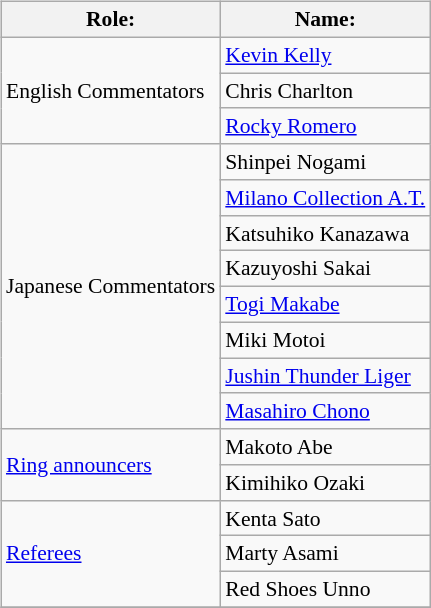<table class=wikitable style="font-size:90%; margin: 0.5em 0 0.5em 1em; float: right; clear: right;">
<tr>
<th>Role:</th>
<th>Name:</th>
</tr>
<tr>
<td rowspan="3">English Commentators</td>
<td><a href='#'>Kevin Kelly</a></td>
</tr>
<tr>
<td>Chris Charlton</td>
</tr>
<tr>
<td><a href='#'>Rocky Romero</a></td>
</tr>
<tr>
<td rowspan=8>Japanese Commentators</td>
<td>Shinpei Nogami</td>
</tr>
<tr>
<td><a href='#'>Milano Collection A.T.</a></td>
</tr>
<tr>
<td>Katsuhiko Kanazawa</td>
</tr>
<tr>
<td>Kazuyoshi Sakai</td>
</tr>
<tr>
<td><a href='#'>Togi Makabe</a></td>
</tr>
<tr>
<td>Miki Motoi</td>
</tr>
<tr>
<td><a href='#'>Jushin Thunder Liger</a></td>
</tr>
<tr>
<td><a href='#'>Masahiro Chono</a></td>
</tr>
<tr>
<td rowspan=2><a href='#'>Ring announcers</a></td>
<td>Makoto Abe</td>
</tr>
<tr>
<td>Kimihiko Ozaki</td>
</tr>
<tr>
<td rowspan="3"><a href='#'>Referees</a></td>
<td>Kenta Sato</td>
</tr>
<tr>
<td>Marty Asami</td>
</tr>
<tr>
<td>Red Shoes Unno</td>
</tr>
<tr>
</tr>
</table>
